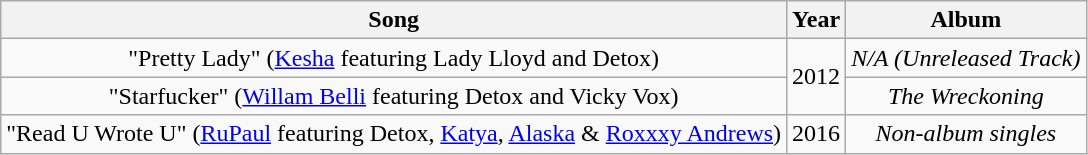<table class="wikitable plainrowheaders" style="text-align:center;">
<tr>
<th scope="col">Song</th>
<th scope="col">Year</th>
<th scope="col">Album</th>
</tr>
<tr>
<td>"Pretty Lady" <span>(<a href='#'>Kesha</a> featuring Lady Lloyd and Detox)</span></td>
<td rowspan="2">2012</td>
<td><em>N/A (Unreleased Track)</em></td>
</tr>
<tr>
<td>"Starfucker" <span>(<a href='#'>Willam Belli</a> featuring Detox and Vicky Vox)</span></td>
<td><em>The Wreckoning</em></td>
</tr>
<tr>
<td>"Read U Wrote U" <span>(<a href='#'>RuPaul</a> featuring Detox, <a href='#'>Katya</a>, <a href='#'>Alaska</a> & <a href='#'>Roxxxy Andrews</a>)</span></td>
<td>2016</td>
<td><em>Non-album singles</em></td>
</tr>
</table>
